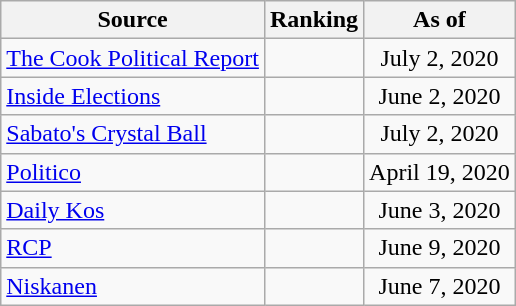<table class="wikitable" style="text-align:center">
<tr>
<th>Source</th>
<th>Ranking</th>
<th>As of</th>
</tr>
<tr>
<td align=left><a href='#'>The Cook Political Report</a></td>
<td></td>
<td>July 2, 2020</td>
</tr>
<tr>
<td align=left><a href='#'>Inside Elections</a></td>
<td></td>
<td>June 2, 2020</td>
</tr>
<tr>
<td align=left><a href='#'>Sabato's Crystal Ball</a></td>
<td></td>
<td>July 2, 2020</td>
</tr>
<tr>
<td align="left"><a href='#'>Politico</a></td>
<td></td>
<td>April 19, 2020</td>
</tr>
<tr>
<td align="left"><a href='#'>Daily Kos</a></td>
<td></td>
<td>June 3, 2020</td>
</tr>
<tr>
<td align="left"><a href='#'>RCP</a></td>
<td></td>
<td>June 9, 2020</td>
</tr>
<tr>
<td align="left"><a href='#'>Niskanen</a></td>
<td></td>
<td>June 7, 2020</td>
</tr>
</table>
